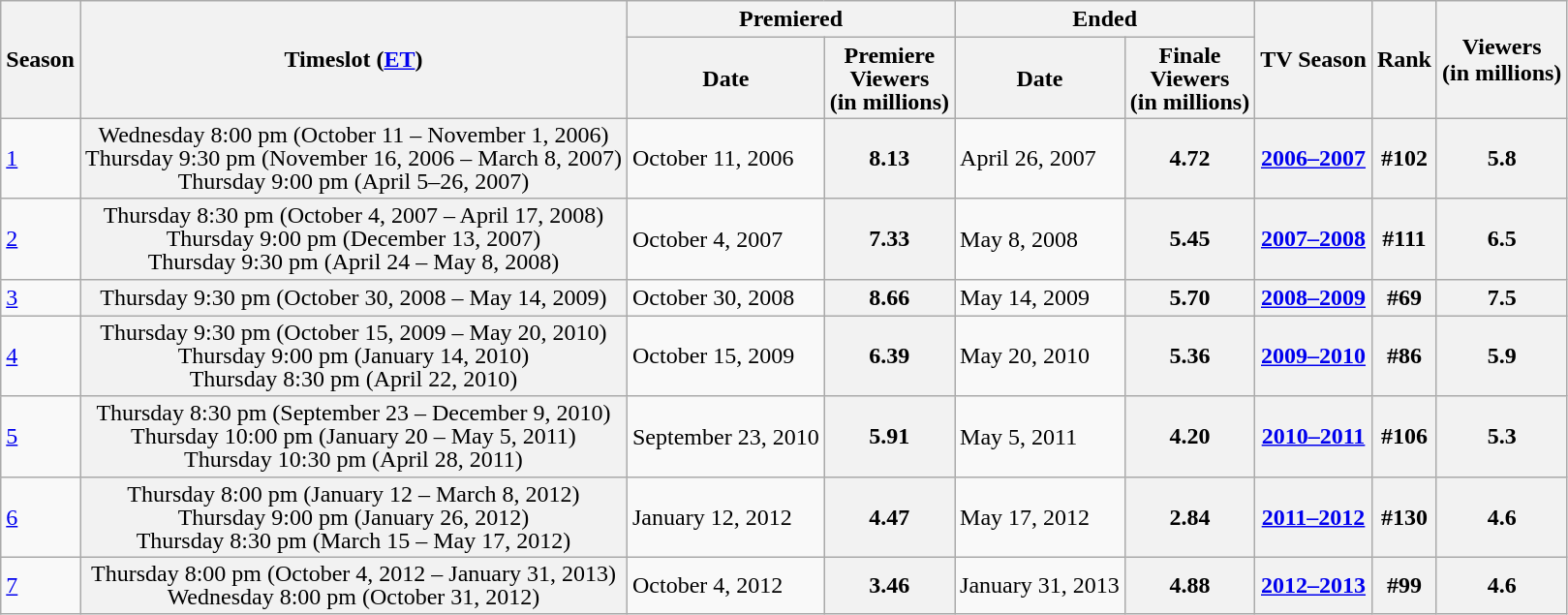<table class="wikitable">
<tr>
<th rowspan="2">Season</th>
<th rowspan="2">Timeslot (<a href='#'>ET</a>)</th>
<th colspan=2>Premiered</th>
<th colspan=2>Ended</th>
<th rowspan="2">TV Season</th>
<th rowspan=2>Rank</th>
<th rowspan=2>Viewers<br>(in millions)</th>
</tr>
<tr>
<th>Date</th>
<th span style="line-height:100%;">Premiere<br>Viewers<br>(in millions)</th>
<th>Date</th>
<th span style="line-height:100%;">Finale<br>Viewers<br>(in millions)</th>
</tr>
<tr>
<td><a href='#'>1</a></td>
<th span style="font-weight:normal; line-height:100%;">Wednesday 8:00 pm (October 11 – November 1, 2006)<br>Thursday 9:30 pm (November 16, 2006 – March 8, 2007)<br>Thursday 9:00 pm (April 5–26, 2007)</th>
<td style="line-height:110%">October 11, 2006</td>
<th>8.13</th>
<td style="line-height:110%">April 26, 2007</td>
<th>4.72</th>
<th><a href='#'>2006–2007</a></th>
<th style=>#102</th>
<th style=>5.8</th>
</tr>
<tr>
<td><a href='#'>2</a></td>
<th span style="font-weight:normal; line-height:100%;">Thursday 8:30 pm (October 4, 2007 – April 17, 2008)<br>Thursday 9:00 pm (December 13, 2007)<br>Thursday 9:30 pm (April 24 – May 8, 2008)</th>
<td style="line-height:110%">October 4, 2007</td>
<th>7.33</th>
<td style="line-height:110%">May 8, 2008</td>
<th>5.45</th>
<th><a href='#'>2007–2008</a></th>
<th style=>#111</th>
<th style=>6.5</th>
</tr>
<tr>
<td><a href='#'>3</a></td>
<th span style="font-weight:normal; line-height:100%;">Thursday 9:30 pm (October 30, 2008 – May 14, 2009)</th>
<td style="line-height:110%">October 30, 2008</td>
<th>8.66</th>
<td style="line-height:110%">May 14, 2009</td>
<th>5.70</th>
<th><a href='#'>2008–2009</a></th>
<th style=>#69</th>
<th style=>7.5</th>
</tr>
<tr>
<td><a href='#'>4</a></td>
<th span style="font-weight:normal; line-height:100%;">Thursday 9:30 pm (October 15, 2009 – May 20, 2010)<br>Thursday 9:00 pm (January 14, 2010)<br>Thursday 8:30 pm (April 22, 2010)</th>
<td style="line-height:110%">October 15, 2009</td>
<th>6.39</th>
<td style="line-height:110%">May 20, 2010</td>
<th>5.36</th>
<th><a href='#'>2009–2010</a></th>
<th style=>#86</th>
<th style=>5.9</th>
</tr>
<tr>
<td><a href='#'>5</a></td>
<th span style="font-weight:normal; line-height:100%;">Thursday 8:30 pm (September 23 – December 9, 2010)<br>Thursday 10:00 pm (January 20 – May 5, 2011)<br>Thursday 10:30 pm (April 28, 2011)</th>
<td style="line-height:110%">September 23, 2010</td>
<th>5.91</th>
<td style="line-height:110%">May 5, 2011</td>
<th>4.20</th>
<th><a href='#'>2010–2011</a></th>
<th style=>#106</th>
<th style=>5.3</th>
</tr>
<tr>
<td><a href='#'>6</a></td>
<th span style="font-weight:normal; line-height:100%;">Thursday 8:00 pm (January 12 – March 8, 2012)<br>Thursday 9:00 pm (January 26, 2012)<br>Thursday 8:30 pm (March 15 – May 17, 2012)</th>
<td style="line-height:110%">January 12, 2012</td>
<th>4.47</th>
<td style="line-height:110%">May 17, 2012</td>
<th>2.84</th>
<th><a href='#'>2011–2012</a></th>
<th style=>#130</th>
<th style=>4.6</th>
</tr>
<tr>
<td><a href='#'>7</a></td>
<th span style="font-weight:normal; line-height:100%;">Thursday 8:00 pm (October 4, 2012 – January 31, 2013)<br>Wednesday 8:00 pm (October 31, 2012)</th>
<td style="line-height:110%">October 4, 2012</td>
<th>3.46</th>
<td style="line-height:110%">January 31, 2013</td>
<th>4.88</th>
<th><a href='#'>2012–2013</a></th>
<th style=>#99</th>
<th style=>4.6</th>
</tr>
</table>
